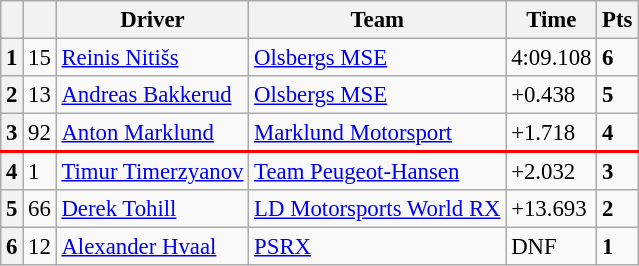<table class=wikitable style="font-size:95%">
<tr>
<th></th>
<th></th>
<th>Driver</th>
<th>Team</th>
<th>Time</th>
<th>Pts</th>
</tr>
<tr>
<th>1</th>
<td>15</td>
<td> <a href='#'>Reinis Nitišs</a></td>
<td><a href='#'>Olsbergs MSE</a></td>
<td>4:09.108</td>
<td><strong>6</strong></td>
</tr>
<tr>
<th>2</th>
<td>13</td>
<td> <a href='#'>Andreas Bakkerud</a></td>
<td><a href='#'>Olsbergs MSE</a></td>
<td>+0.438</td>
<td><strong>5</strong></td>
</tr>
<tr>
<th>3</th>
<td>92</td>
<td> <a href='#'>Anton Marklund</a></td>
<td><a href='#'>Marklund Motorsport</a></td>
<td>+1.718</td>
<td><strong>4</strong></td>
</tr>
<tr style="border-top: solid 2.5px red;">
<th>4</th>
<td>1</td>
<td> <a href='#'>Timur Timerzyanov</a></td>
<td><a href='#'>Team Peugeot-Hansen</a></td>
<td>+2.032</td>
<td><strong>3</strong></td>
</tr>
<tr>
<th>5</th>
<td>66</td>
<td> <a href='#'>Derek Tohill</a></td>
<td><a href='#'>LD Motorsports World RX</a></td>
<td>+13.693</td>
<td><strong>2</strong></td>
</tr>
<tr>
<th>6</th>
<td>12</td>
<td> <a href='#'>Alexander Hvaal</a></td>
<td><a href='#'>PSRX</a></td>
<td>DNF</td>
<td><strong>1</strong></td>
</tr>
</table>
